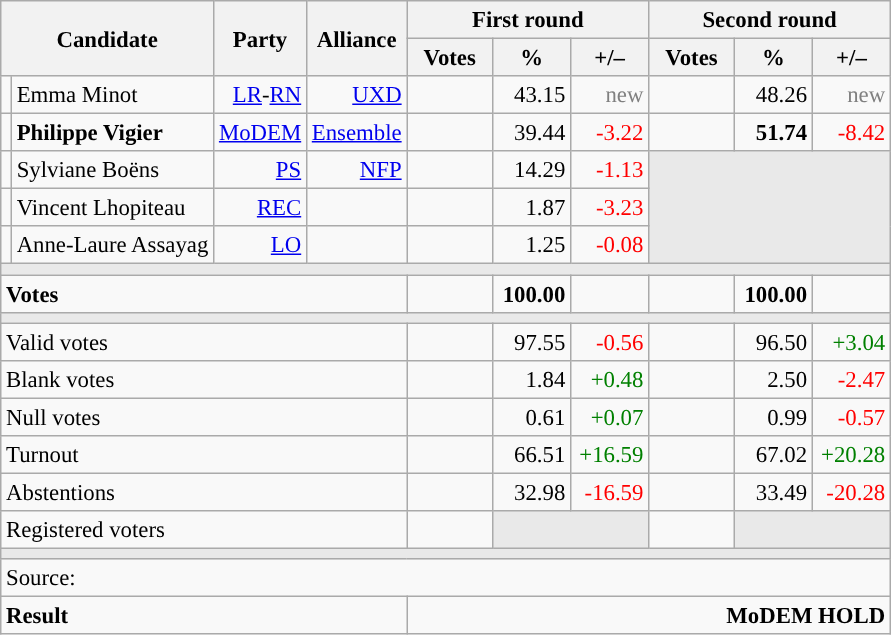<table class="wikitable" style="text-align:right;font-size:95%;">
<tr>
<th rowspan="2" colspan="2">Candidate</th>
<th colspan="1" rowspan="2">Party</th>
<th colspan="1" rowspan="2">Alliance</th>
<th colspan="3">First round</th>
<th colspan="3">Second round</th>
</tr>
<tr>
<th style="width:50px;">Votes</th>
<th style="width:45px;">%</th>
<th style="width:45px;">+/–</th>
<th style="width:50px;">Votes</th>
<th style="width:45px;">%</th>
<th style="width:45px;">+/–</th>
</tr>
<tr>
<td style="color:inherit;background:"></td>
<td style="text-align:left;">Emma Minot</td>
<td><a href='#'>LR</a>-<a href='#'>RN</a></td>
<td><a href='#'>UXD</a></td>
<td></td>
<td>43.15</td>
<td style="color:grey;">new</td>
<td></td>
<td>48.26</td>
<td style="color:grey;">new</td>
</tr>
<tr>
<td style="color:inherit;background:"></td>
<td style="text-align:left;"><strong>Philippe Vigier</strong></td>
<td><a href='#'>MoDEM</a></td>
<td><a href='#'>Ensemble</a></td>
<td></td>
<td>39.44</td>
<td style="color:red;">-3.22</td>
<td><strong></strong></td>
<td><strong>51.74</strong></td>
<td style="color:red;">-8.42</td>
</tr>
<tr>
<td style="color:inherit;background:"></td>
<td style="text-align:left;">Sylviane Boëns</td>
<td><a href='#'>PS</a></td>
<td><a href='#'>NFP</a></td>
<td></td>
<td>14.29</td>
<td style="color:red;">-1.13</td>
<td colspan="3" rowspan="3" style="background:#E9E9E9;"></td>
</tr>
<tr>
<td style="color:inherit;background:"></td>
<td style="text-align:left;">Vincent Lhopiteau</td>
<td><a href='#'>REC</a></td>
<td></td>
<td></td>
<td>1.87</td>
<td style="color:red;">-3.23</td>
</tr>
<tr>
<td style="color:inherit;background:"></td>
<td style="text-align:left;">Anne-Laure Assayag</td>
<td><a href='#'>LO</a></td>
<td></td>
<td></td>
<td>1.25</td>
<td style="color:red;">-0.08</td>
</tr>
<tr>
<td colspan="10" style="background:#E9E9E9;"></td>
</tr>
<tr style="font-weight:bold;">
<td colspan="4" style="text-align:left;">Votes</td>
<td></td>
<td>100.00</td>
<td></td>
<td></td>
<td>100.00</td>
<td></td>
</tr>
<tr>
<td colspan="10" style="background:#E9E9E9;"></td>
</tr>
<tr>
<td colspan="4" style="text-align:left;">Valid votes</td>
<td></td>
<td>97.55</td>
<td style="color:red;">-0.56</td>
<td></td>
<td>96.50</td>
<td style="color:green;">+3.04</td>
</tr>
<tr>
<td colspan="4" style="text-align:left;">Blank votes</td>
<td></td>
<td>1.84</td>
<td style="color:green;">+0.48</td>
<td></td>
<td>2.50</td>
<td style="color:red;">-2.47</td>
</tr>
<tr>
<td colspan="4" style="text-align:left;">Null votes</td>
<td></td>
<td>0.61</td>
<td style="color:green;">+0.07</td>
<td></td>
<td>0.99</td>
<td style="color:red;">-0.57</td>
</tr>
<tr>
<td colspan="4" style="text-align:left;">Turnout</td>
<td></td>
<td>66.51</td>
<td style="color:green;">+16.59</td>
<td></td>
<td>67.02</td>
<td style="color:green;">+20.28</td>
</tr>
<tr>
<td colspan="4" style="text-align:left;">Abstentions</td>
<td></td>
<td>32.98</td>
<td style="color:red;">-16.59</td>
<td></td>
<td>33.49</td>
<td style="color:red;">-20.28</td>
</tr>
<tr>
<td colspan="4" style="text-align:left;">Registered voters</td>
<td></td>
<td colspan="2" style="background:#E9E9E9;"></td>
<td></td>
<td colspan="2" style="background:#E9E9E9;"></td>
</tr>
<tr>
<td colspan="10" style="background:#E9E9E9;"></td>
</tr>
<tr>
<td colspan="10" style="text-align:left;">Source: </td>
</tr>
<tr style="font-weight:bold">
<td colspan="4" style="text-align:left;">Result</td>
<td colspan="6" style="background-color:">MoDEM HOLD</td>
</tr>
</table>
